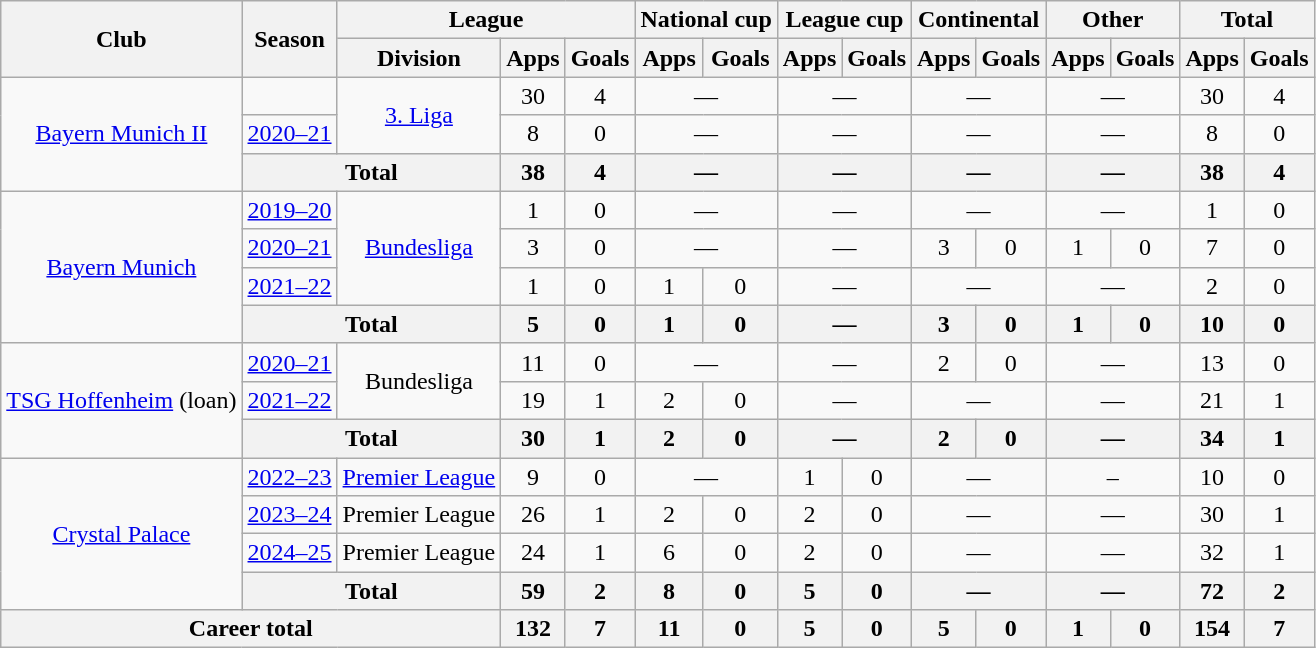<table class="wikitable" style="text-align:center">
<tr>
<th rowspan="2">Club</th>
<th rowspan="2">Season</th>
<th colspan="3">League</th>
<th colspan="2">National cup</th>
<th colspan="2">League cup</th>
<th colspan="2">Continental</th>
<th colspan="2">Other</th>
<th colspan="2">Total</th>
</tr>
<tr>
<th>Division</th>
<th>Apps</th>
<th>Goals</th>
<th>Apps</th>
<th>Goals</th>
<th>Apps</th>
<th>Goals</th>
<th>Apps</th>
<th>Goals</th>
<th>Apps</th>
<th>Goals</th>
<th>Apps</th>
<th>Goals</th>
</tr>
<tr>
<td rowspan="3"><a href='#'>Bayern Munich II</a></td>
<td></td>
<td rowspan=2><a href='#'>3. Liga</a></td>
<td>30</td>
<td>4</td>
<td colspan="2">—</td>
<td colspan="2">—</td>
<td colspan="2">—</td>
<td colspan="2">—</td>
<td>30</td>
<td>4</td>
</tr>
<tr>
<td><a href='#'>2020–21</a></td>
<td>8</td>
<td>0</td>
<td colspan="2">—</td>
<td colspan="2">—</td>
<td colspan="2">—</td>
<td colspan="2">—</td>
<td>8</td>
<td>0</td>
</tr>
<tr>
<th colspan="2">Total</th>
<th>38</th>
<th>4</th>
<th colspan="2">—</th>
<th colspan="2">—</th>
<th colspan="2">—</th>
<th colspan="2">—</th>
<th>38</th>
<th>4</th>
</tr>
<tr>
<td rowspan="4"><a href='#'>Bayern Munich</a></td>
<td><a href='#'>2019–20</a></td>
<td rowspan=3><a href='#'>Bundesliga</a></td>
<td>1</td>
<td>0</td>
<td colspan="2">—</td>
<td colspan="2">—</td>
<td colspan="2">—</td>
<td colspan="2">—</td>
<td>1</td>
<td>0</td>
</tr>
<tr>
<td><a href='#'>2020–21</a></td>
<td>3</td>
<td>0</td>
<td colspan="2">—</td>
<td colspan="2">—</td>
<td>3</td>
<td>0</td>
<td>1</td>
<td>0</td>
<td>7</td>
<td>0</td>
</tr>
<tr>
<td><a href='#'>2021–22</a></td>
<td>1</td>
<td>0</td>
<td>1</td>
<td>0</td>
<td colspan="2">—</td>
<td colspan="2">—</td>
<td colspan="2">—</td>
<td>2</td>
<td>0</td>
</tr>
<tr>
<th colspan="2">Total</th>
<th>5</th>
<th>0</th>
<th>1</th>
<th>0</th>
<th colspan="2">—</th>
<th>3</th>
<th>0</th>
<th>1</th>
<th>0</th>
<th>10</th>
<th>0</th>
</tr>
<tr>
<td rowspan="3"><a href='#'>TSG Hoffenheim</a> (loan)</td>
<td><a href='#'>2020–21</a></td>
<td rowspan=2>Bundesliga</td>
<td>11</td>
<td>0</td>
<td colspan="2">—</td>
<td colspan="2">—</td>
<td>2</td>
<td>0</td>
<td colspan="2">—</td>
<td>13</td>
<td>0</td>
</tr>
<tr>
<td><a href='#'>2021–22</a></td>
<td>19</td>
<td>1</td>
<td>2</td>
<td>0</td>
<td colspan="2">—</td>
<td colspan="2">—</td>
<td colspan="2">—</td>
<td>21</td>
<td>1</td>
</tr>
<tr>
<th colspan="2">Total</th>
<th>30</th>
<th>1</th>
<th>2</th>
<th>0</th>
<th colspan="2">—</th>
<th>2</th>
<th>0</th>
<th colspan="2">—</th>
<th>34</th>
<th>1</th>
</tr>
<tr>
<td rowspan="4"><a href='#'>Crystal Palace</a></td>
<td><a href='#'>2022–23</a></td>
<td><a href='#'>Premier League</a></td>
<td>9</td>
<td>0</td>
<td colspan="2">—</td>
<td>1</td>
<td>0</td>
<td colspan="2">—</td>
<td colspan="2">–</td>
<td>10</td>
<td>0</td>
</tr>
<tr>
<td><a href='#'>2023–24</a></td>
<td>Premier League</td>
<td>26</td>
<td>1</td>
<td>2</td>
<td>0</td>
<td>2</td>
<td>0</td>
<td colspan="2">—</td>
<td colspan="2">—</td>
<td>30</td>
<td>1</td>
</tr>
<tr>
<td><a href='#'>2024–25</a></td>
<td>Premier League</td>
<td>24</td>
<td>1</td>
<td>6</td>
<td>0</td>
<td>2</td>
<td>0</td>
<td colspan="2">—</td>
<td colspan="2">—</td>
<td>32</td>
<td>1</td>
</tr>
<tr>
<th colspan="2">Total</th>
<th>59</th>
<th>2</th>
<th>8</th>
<th>0</th>
<th>5</th>
<th>0</th>
<th colspan="2">—</th>
<th colspan="2">—</th>
<th>72</th>
<th>2</th>
</tr>
<tr>
<th colspan="3">Career total</th>
<th>132</th>
<th>7</th>
<th>11</th>
<th>0</th>
<th>5</th>
<th>0</th>
<th>5</th>
<th>0</th>
<th>1</th>
<th>0</th>
<th>154</th>
<th>7</th>
</tr>
</table>
